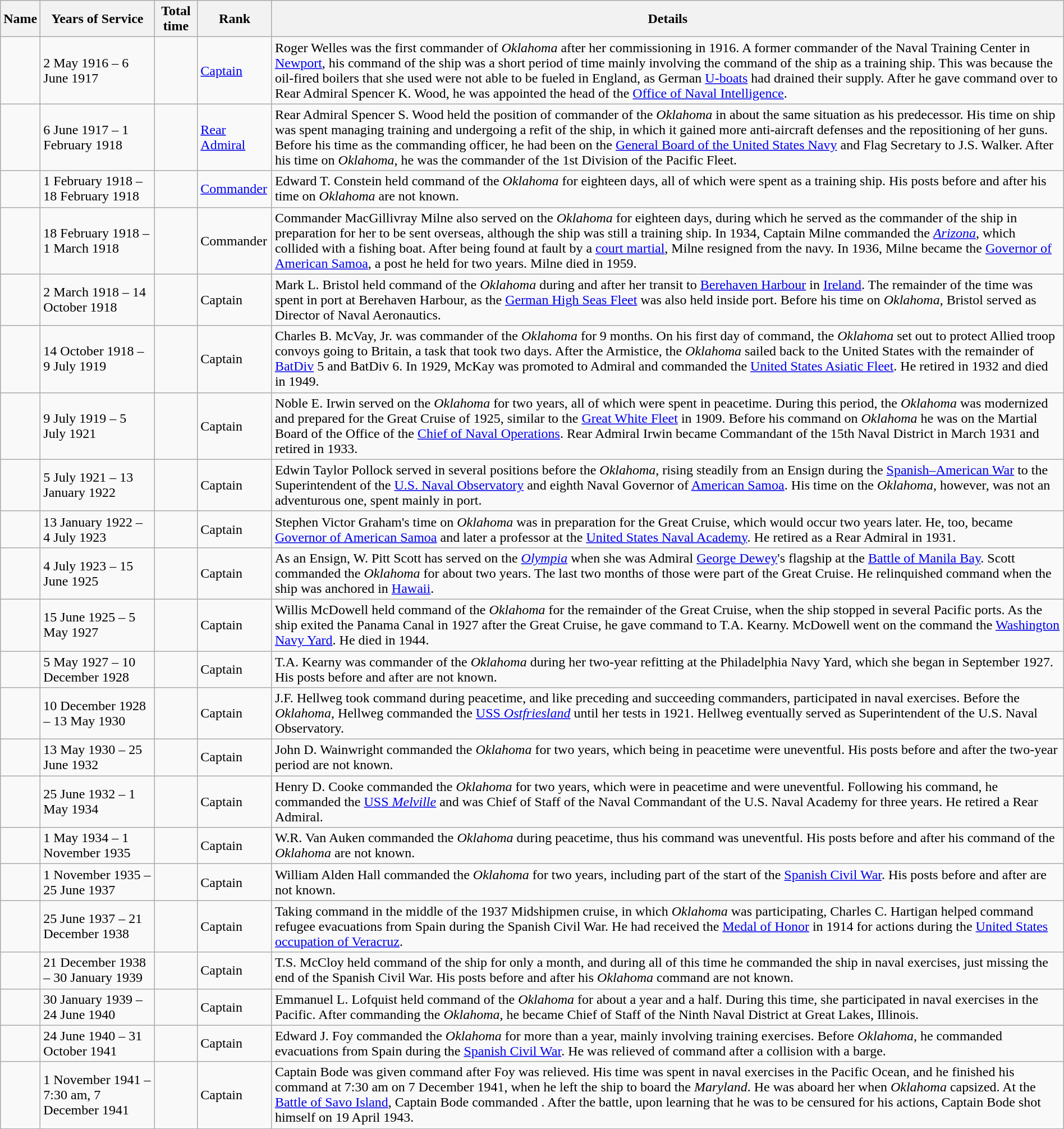<table class="wikitable sortable" border="1" width="100%">
<tr C>
<th>Name</th>
<th ! class=unsortable>Years of Service</th>
<th>Total time </th>
<th>Rank</th>
<th !width=50% class=unsortable>Details</th>
</tr>
<tr>
<td></td>
<td>2 May 1916 – 6 June 1917</td>
<td></td>
<td><a href='#'>Captain</a></td>
<td>Roger Welles was the first commander of <em>Oklahoma</em> after her commissioning in 1916. A former commander of the Naval Training Center in <a href='#'>Newport</a>, his command of the ship was a short period of time mainly involving the command of the ship as a training ship. This was because the oil-fired boilers that she used were not able to be fueled in England, as German <a href='#'>U-boats</a> had drained their supply. After he gave command over to Rear Admiral Spencer K. Wood, he was appointed the head of the <a href='#'>Office of Naval Intelligence</a>.</td>
</tr>
<tr>
<td></td>
<td>6 June 1917 – 1 February 1918</td>
<td></td>
<td><a href='#'>Rear Admiral</a></td>
<td>Rear Admiral Spencer S. Wood held the position of commander of the <em>Oklahoma</em> in about the same situation as his predecessor. His time on ship was spent managing training and undergoing a refit of the ship, in which it gained more anti-aircraft defenses and the repositioning of her  guns. Before his time as the commanding officer, he had been on the <a href='#'>General Board of the United States Navy</a> and Flag Secretary to J.S. Walker. After his time on <em>Oklahoma</em>, he was the commander of the 1st Division of the Pacific Fleet.</td>
</tr>
<tr>
<td></td>
<td>1 February 1918 – 18 February 1918</td>
<td></td>
<td><a href='#'>Commander</a></td>
<td>Edward T. Constein held command of the <em>Oklahoma</em> for eighteen days, all of which were spent as a training ship. His posts before and after his time on <em>Oklahoma</em> are not known.</td>
</tr>
<tr>
<td></td>
<td>18 February 1918 – 1 March 1918</td>
<td></td>
<td>Commander</td>
<td>Commander MacGillivray Milne also served on the <em>Oklahoma</em> for eighteen days, during which he served as the commander of the ship in preparation for her to be sent overseas, although the ship was still a training ship. In 1934, Captain Milne commanded the <em><a href='#'>Arizona</a></em>, which collided with a fishing boat.  After being found at fault by a <a href='#'>court martial</a>, Milne resigned from the navy.  In 1936, Milne became the <a href='#'>Governor of American Samoa</a>, a post he held for two years.  Milne died in 1959.</td>
</tr>
<tr>
<td></td>
<td>2 March 1918 – 14 October 1918</td>
<td></td>
<td>Captain</td>
<td>Mark L. Bristol held command of the <em>Oklahoma</em> during and after her transit to <a href='#'>Berehaven Harbour</a> in <a href='#'>Ireland</a>. The remainder of the time was spent in port at Berehaven Harbour, as the <a href='#'>German High Seas Fleet</a> was also held inside port. Before his time on <em>Oklahoma</em>, Bristol served as Director of Naval Aeronautics.</td>
</tr>
<tr>
<td></td>
<td>14 October 1918 – 9 July 1919</td>
<td></td>
<td>Captain</td>
<td>Charles B. McVay, Jr. was commander of the <em>Oklahoma</em> for 9 months. On his first day of command, the <em>Oklahoma</em> set out to protect Allied troop convoys going to Britain, a task that took two days. After the Armistice, the <em>Oklahoma</em> sailed back to the United States with the remainder of <a href='#'>BatDiv</a> 5 and BatDiv 6. In 1929, McKay was promoted to Admiral and commanded the <a href='#'>United States Asiatic Fleet</a>.  He retired in 1932 and died in 1949.</td>
</tr>
<tr>
<td></td>
<td>9 July 1919 – 5 July 1921</td>
<td></td>
<td>Captain</td>
<td>Noble E. Irwin served on the <em>Oklahoma</em> for two years, all of which were spent in peacetime. During this period, the <em>Oklahoma</em> was modernized and prepared for the Great Cruise of 1925, similar to the <a href='#'>Great White Fleet</a> in 1909. Before his command on <em>Oklahoma</em> he was on the Martial Board of the Office of the <a href='#'>Chief of Naval Operations</a>. Rear Admiral Irwin became Commandant of the 15th Naval District in March 1931 and retired in 1933.</td>
</tr>
<tr>
<td></td>
<td>5 July 1921 – 13 January 1922</td>
<td></td>
<td>Captain</td>
<td>Edwin Taylor Pollock served in several positions before the <em>Oklahoma</em>, rising steadily from an Ensign during the <a href='#'>Spanish–American War</a> to the Superintendent of the <a href='#'>U.S. Naval Observatory</a> and eighth Naval Governor of <a href='#'>American Samoa</a>. His time on the <em>Oklahoma</em>, however, was not an adventurous one, spent mainly in port.</td>
</tr>
<tr>
<td></td>
<td>13 January 1922 – 4 July 1923</td>
<td></td>
<td>Captain</td>
<td>Stephen Victor Graham's time on <em>Oklahoma</em> was in preparation for the Great Cruise, which would occur two years later. He, too, became <a href='#'>Governor of American Samoa</a> and later a professor at the <a href='#'>United States Naval Academy</a>.  He retired as a Rear Admiral in 1931.</td>
</tr>
<tr>
<td></td>
<td>4 July 1923 – 15 June 1925</td>
<td></td>
<td>Captain</td>
<td>As an Ensign, W. Pitt Scott has served on the <em><a href='#'>Olympia</a></em> when she was Admiral <a href='#'>George Dewey</a>'s flagship at the <a href='#'>Battle of Manila Bay</a>. Scott commanded the <em>Oklahoma</em> for about two years. The last two months of those were part of the Great Cruise. He relinquished command when the ship was anchored in <a href='#'>Hawaii</a>.</td>
</tr>
<tr>
<td></td>
<td>15 June 1925 – 5 May 1927</td>
<td></td>
<td>Captain</td>
<td>Willis McDowell held command of the <em>Oklahoma</em> for the remainder of the Great Cruise, when the ship stopped in several Pacific ports. As the ship exited the Panama Canal in 1927 after the Great Cruise, he gave command to T.A. Kearny. McDowell went on the command the <a href='#'>Washington Navy Yard</a>. He died in 1944.</td>
</tr>
<tr>
<td></td>
<td>5 May 1927 – 10 December 1928</td>
<td></td>
<td>Captain</td>
<td>T.A. Kearny was commander of the <em>Oklahoma</em> during her two-year refitting at the Philadelphia Navy Yard, which she began in September 1927. His posts before and after are not known.</td>
</tr>
<tr>
<td></td>
<td>10 December 1928 – 13 May 1930</td>
<td></td>
<td>Captain</td>
<td>J.F. Hellweg took command during peacetime, and like preceding and succeeding commanders, participated in naval exercises. Before the <em>Oklahoma</em>, Hellweg commanded the <a href='#'>USS <em>Ostfriesland</em></a> until her tests in 1921. Hellweg eventually served as Superintendent of the U.S. Naval Observatory.</td>
</tr>
<tr>
<td></td>
<td>13 May 1930 – 25 June 1932</td>
<td></td>
<td>Captain</td>
<td>John D. Wainwright commanded the <em>Oklahoma</em> for two years, which being in peacetime were uneventful. His posts before and after the two-year period are not known.</td>
</tr>
<tr>
<td></td>
<td>25 June 1932 – 1 May 1934</td>
<td></td>
<td>Captain</td>
<td>Henry D. Cooke commanded the <em>Oklahoma</em> for two years, which were in peacetime and were uneventful. Following his command, he commanded the <a href='#'>USS <em>Melville</em></a> and was Chief of Staff of the Naval Commandant of the U.S. Naval Academy for three years. He retired a Rear Admiral.</td>
</tr>
<tr>
<td></td>
<td>1 May 1934 – 1 November 1935</td>
<td></td>
<td>Captain</td>
<td>W.R. Van Auken commanded the <em>Oklahoma</em> during peacetime, thus his command was uneventful. His posts before and after his command of the <em>Oklahoma</em> are not known.</td>
</tr>
<tr>
<td></td>
<td>1 November 1935 – 25 June 1937</td>
<td></td>
<td>Captain</td>
<td>William Alden Hall commanded the <em>Oklahoma</em> for two years, including part of the start of the <a href='#'>Spanish Civil War</a>. His posts before and after are not known.</td>
</tr>
<tr>
<td></td>
<td>25 June 1937 – 21 December 1938</td>
<td></td>
<td>Captain</td>
<td>Taking command in the middle of the 1937 Midshipmen cruise, in which <em>Oklahoma</em> was participating, Charles C. Hartigan helped command refugee evacuations from Spain during the Spanish Civil War. He had received the <a href='#'>Medal of Honor</a> in 1914 for actions during the <a href='#'>United States occupation of Veracruz</a>.</td>
</tr>
<tr>
<td></td>
<td>21 December 1938 – 30 January 1939</td>
<td></td>
<td>Captain</td>
<td>T.S. McCloy held command of the ship for only a month, and during all of this time he commanded the ship in naval exercises, just missing the end of the Spanish Civil War. His posts before and after his <em>Oklahoma</em> command are not known.</td>
</tr>
<tr>
<td></td>
<td>30 January 1939 – 24 June 1940</td>
<td></td>
<td>Captain</td>
<td>Emmanuel L. Lofquist held command of the <em>Oklahoma</em> for about a year and a half. During this time, she participated in naval exercises in the Pacific. After commanding the <em>Oklahoma</em>, he became Chief of Staff of the Ninth Naval District at Great Lakes, Illinois.</td>
</tr>
<tr>
<td></td>
<td>24 June 1940 – 31 October 1941</td>
<td></td>
<td>Captain</td>
<td>Edward J. Foy commanded the <em>Oklahoma</em> for more than a year, mainly involving training exercises. Before <em>Oklahoma</em>, he commanded evacuations from Spain during the <a href='#'>Spanish Civil War</a>. He was relieved of command after a collision with a barge.</td>
</tr>
<tr>
<td></td>
<td>1 November 1941 – 7:30 am, 7 December 1941</td>
<td></td>
<td>Captain</td>
<td>Captain Bode was given command after Foy was relieved. His time was spent in naval exercises in the Pacific Ocean, and he finished his command at 7:30 am on 7 December 1941, when he left the ship to board the <em>Maryland</em>. He was aboard her when <em>Oklahoma</em> capsized. At the <a href='#'>Battle of Savo Island</a>, Captain Bode commanded .  After the battle, upon learning that he was to be censured for his actions, Captain Bode shot himself on 19 April 1943.</td>
</tr>
</table>
